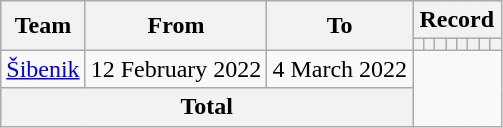<table class="wikitable" tyle="text-align: center">
<tr>
<th rowspan="2">Team</th>
<th rowspan="2">From</th>
<th rowspan="2">To</th>
<th colspan="8">Record</th>
</tr>
<tr>
<th></th>
<th></th>
<th></th>
<th></th>
<th></th>
<th></th>
<th></th>
<th></th>
</tr>
<tr>
<td align="left"><a href='#'>Šibenik</a></td>
<td align="left">12 February 2022</td>
<td align="left">4 March 2022<br></td>
</tr>
<tr>
<th colspan="3">Total<br></th>
</tr>
</table>
